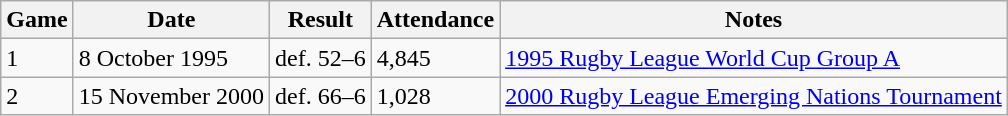<table class="wikitable">
<tr>
<th>Game</th>
<th>Date</th>
<th>Result</th>
<th>Attendance</th>
<th>Notes</th>
</tr>
<tr>
<td>1</td>
<td>8 October 1995</td>
<td> def.  52–6</td>
<td>4,845</td>
<td><a href='#'>1995 Rugby League World Cup Group A</a></td>
</tr>
<tr>
<td>2</td>
<td>15 November 2000</td>
<td> def.  66–6</td>
<td>1,028</td>
<td><a href='#'>2000 Rugby League Emerging Nations Tournament</a></td>
</tr>
</table>
